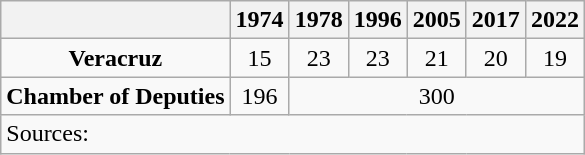<table class="wikitable" style="text-align: center">
<tr>
<th></th>
<th>1974</th>
<th>1978</th>
<th>1996</th>
<th>2005</th>
<th>2017</th>
<th>2022</th>
</tr>
<tr>
<td><strong>Veracruz</strong></td>
<td>15</td>
<td>23</td>
<td>23</td>
<td>21</td>
<td>20</td>
<td>19</td>
</tr>
<tr>
<td><strong>Chamber of Deputies</strong></td>
<td>196</td>
<td colspan=5>300</td>
</tr>
<tr>
<td colspan=7 style="text-align: left">Sources: </td>
</tr>
</table>
